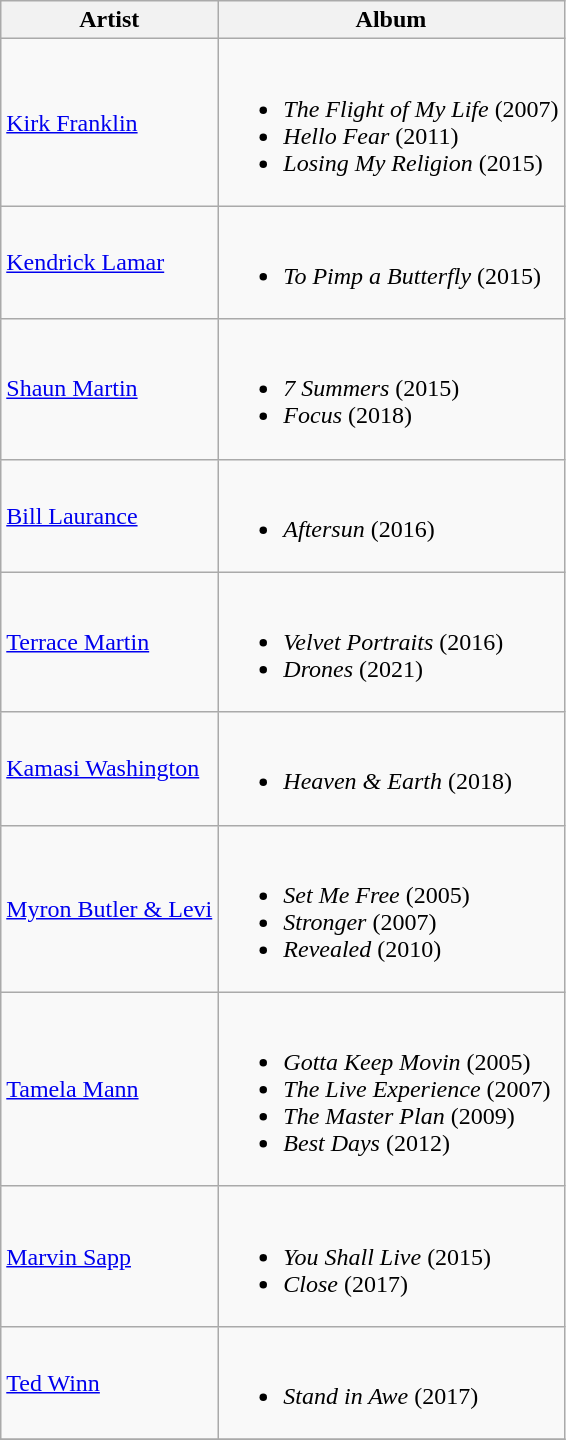<table class="wikitable sortable">
<tr>
<th>Artist</th>
<th class="unsortable">Album</th>
</tr>
<tr>
<td><a href='#'>Kirk Franklin</a></td>
<td><br><ul><li><em>The Flight of My Life</em> (2007)</li><li><em>Hello Fear</em> (2011)</li><li><em>Losing My Religion</em> (2015)</li></ul></td>
</tr>
<tr>
<td><a href='#'>Kendrick Lamar</a></td>
<td><br><ul><li><em>To Pimp a Butterfly</em> (2015)</li></ul></td>
</tr>
<tr>
<td><a href='#'>Shaun Martin</a></td>
<td><br><ul><li><em>7 Summers</em> (2015)</li><li><em>Focus</em> (2018)</li></ul></td>
</tr>
<tr>
<td><a href='#'>Bill Laurance</a></td>
<td><br><ul><li><em>Aftersun</em> (2016)</li></ul></td>
</tr>
<tr>
<td><a href='#'>Terrace Martin</a></td>
<td><br><ul><li><em>Velvet Portraits</em> (2016)</li><li><em>Drones</em> (2021)</li></ul></td>
</tr>
<tr>
<td><a href='#'>Kamasi Washington</a></td>
<td><br><ul><li><em>Heaven & Earth</em> (2018)</li></ul></td>
</tr>
<tr>
<td><a href='#'>Myron Butler & Levi</a></td>
<td><br><ul><li><em>Set Me Free</em> (2005)</li><li><em>Stronger</em> (2007)</li><li><em>Revealed</em> (2010)</li></ul></td>
</tr>
<tr>
<td><a href='#'>Tamela Mann</a></td>
<td><br><ul><li><em>Gotta Keep Movin</em> (2005)</li><li><em>The Live Experience</em> (2007)</li><li><em>The Master Plan</em> (2009)</li><li><em>Best Days</em> (2012)</li></ul></td>
</tr>
<tr>
<td><a href='#'>Marvin Sapp</a></td>
<td><br><ul><li><em>You Shall Live</em> (2015)</li><li><em>Close</em> (2017)</li></ul></td>
</tr>
<tr>
<td><a href='#'>Ted Winn</a></td>
<td><br><ul><li><em>Stand in Awe</em> (2017)</li></ul></td>
</tr>
<tr>
</tr>
</table>
